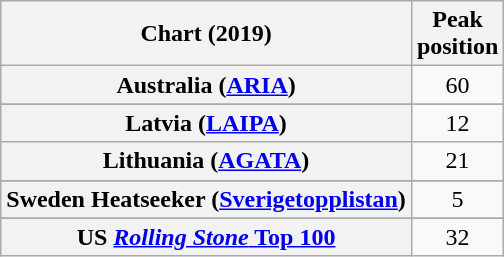<table class="wikitable sortable plainrowheaders" style="text-align:center">
<tr>
<th scope="col">Chart (2019)</th>
<th scope="col">Peak<br>position</th>
</tr>
<tr>
<th scope="row">Australia (<a href='#'>ARIA</a>)</th>
<td>60</td>
</tr>
<tr>
</tr>
<tr>
<th scope="row">Latvia (<a href='#'>LAIPA</a>)</th>
<td>12</td>
</tr>
<tr>
<th scope="row">Lithuania (<a href='#'>AGATA</a>)</th>
<td>21</td>
</tr>
<tr>
</tr>
<tr>
<th scope="row">Sweden Heatseeker (<a href='#'>Sverigetopplistan</a>)</th>
<td>5</td>
</tr>
<tr>
</tr>
<tr>
</tr>
<tr>
</tr>
<tr>
</tr>
<tr>
<th scope="row">US <a href='#'><em>Rolling Stone</em> Top 100</a></th>
<td>32</td>
</tr>
</table>
